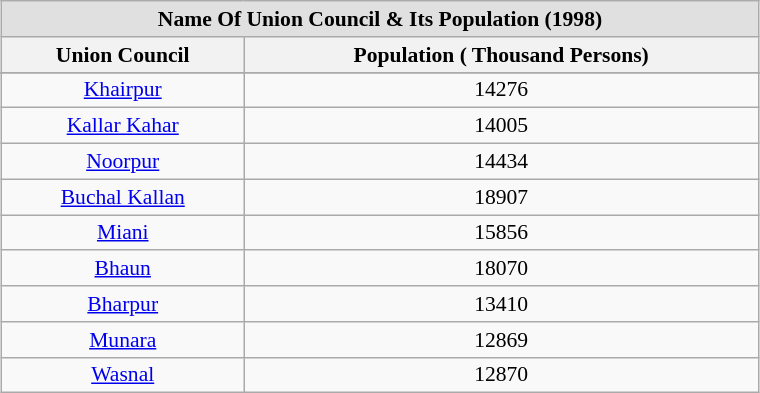<table class="wikitable" style="margin:auto; font-size:90%; align:center; text-align:center; width:40%">
<tr>
<td colspan="12" bgcolor="#E0E0E0"><strong>Name Of Union Council & Its Population (1998)</strong></td>
</tr>
<tr>
<th>Union Council</th>
<th>Population ( Thousand Persons)</th>
</tr>
<tr>
</tr>
<tr>
<td><a href='#'>Khairpur</a></td>
<td>14276</td>
</tr>
<tr>
<td><a href='#'>Kallar Kahar</a></td>
<td>14005</td>
</tr>
<tr>
<td><a href='#'>Noorpur</a></td>
<td>14434</td>
</tr>
<tr>
<td><a href='#'>Buchal Kallan</a></td>
<td>18907</td>
</tr>
<tr>
<td><a href='#'>Miani</a></td>
<td>15856</td>
</tr>
<tr>
<td><a href='#'>Bhaun</a></td>
<td>18070</td>
</tr>
<tr>
<td><a href='#'>Bharpur</a></td>
<td>13410</td>
</tr>
<tr>
<td><a href='#'>Munara</a></td>
<td>12869</td>
</tr>
<tr>
<td><a href='#'>Wasnal</a></td>
<td>12870</td>
</tr>
</table>
